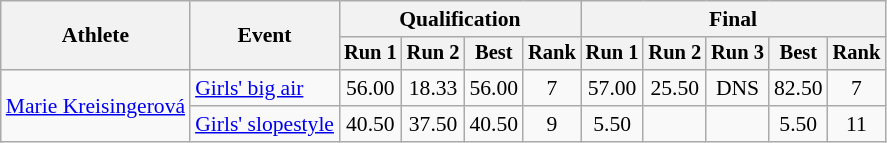<table class="wikitable" style="font-size:90%">
<tr>
<th rowspan=2>Athlete</th>
<th rowspan=2>Event</th>
<th colspan=4>Qualification</th>
<th colspan=5>Final</th>
</tr>
<tr style="font-size:95%">
<th>Run 1</th>
<th>Run 2</th>
<th>Best</th>
<th>Rank</th>
<th>Run 1</th>
<th>Run 2</th>
<th>Run 3</th>
<th>Best</th>
<th>Rank</th>
</tr>
<tr align=center>
<td align=left rowspan=2><a href='#'>Marie Kreisingerová</a></td>
<td align=left><a href='#'>Girls' big air</a></td>
<td>56.00</td>
<td>18.33</td>
<td>56.00</td>
<td>7</td>
<td>57.00</td>
<td>25.50</td>
<td>DNS</td>
<td>82.50</td>
<td>7</td>
</tr>
<tr align=center>
<td align=left><a href='#'>Girls' slopestyle</a></td>
<td>40.50</td>
<td>37.50</td>
<td>40.50</td>
<td>9</td>
<td>5.50</td>
<td></td>
<td></td>
<td>5.50</td>
<td>11</td>
</tr>
</table>
